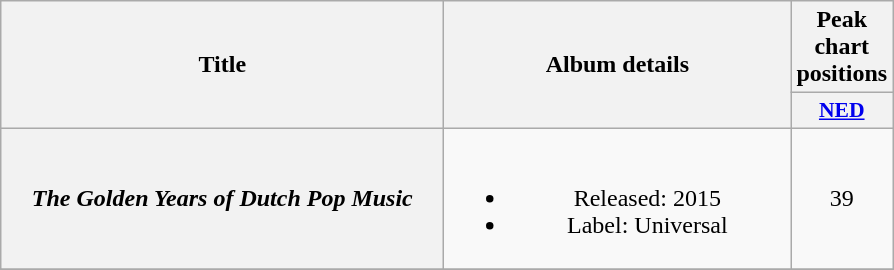<table class="wikitable plainrowheaders" style="text-align:center;">
<tr>
<th scope="col" rowspan="2" style="width:18em;">Title</th>
<th scope="col" rowspan="2" style="width:14em;">Album details</th>
<th scope="col" colspan="1">Peak chart positions</th>
</tr>
<tr>
<th scope="col" style="width:3em;font-size:90%;"><a href='#'>NED</a><br></th>
</tr>
<tr>
<th scope="row"><em>The Golden Years of Dutch Pop Music</em></th>
<td><br><ul><li>Released: 2015</li><li>Label: Universal</li></ul></td>
<td>39</td>
</tr>
<tr>
</tr>
</table>
